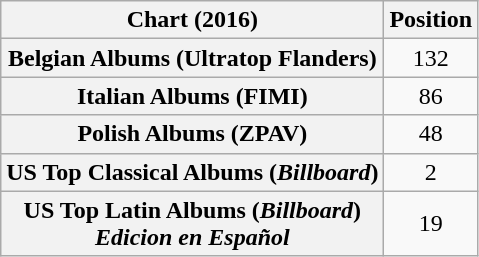<table class="wikitable sortable plainrowheaders" style="text-align:center">
<tr>
<th scope="col">Chart (2016)</th>
<th scope="col">Position</th>
</tr>
<tr>
<th scope="row">Belgian Albums (Ultratop Flanders)</th>
<td>132</td>
</tr>
<tr>
<th scope="row">Italian Albums (FIMI)</th>
<td>86</td>
</tr>
<tr>
<th scope="row">Polish Albums (ZPAV)</th>
<td>48</td>
</tr>
<tr>
<th scope="row">US Top Classical Albums (<em>Billboard</em>)</th>
<td>2</td>
</tr>
<tr>
<th scope="row">US Top Latin Albums (<em>Billboard</em>)<br><em>Edicion en Español</em></th>
<td>19</td>
</tr>
</table>
